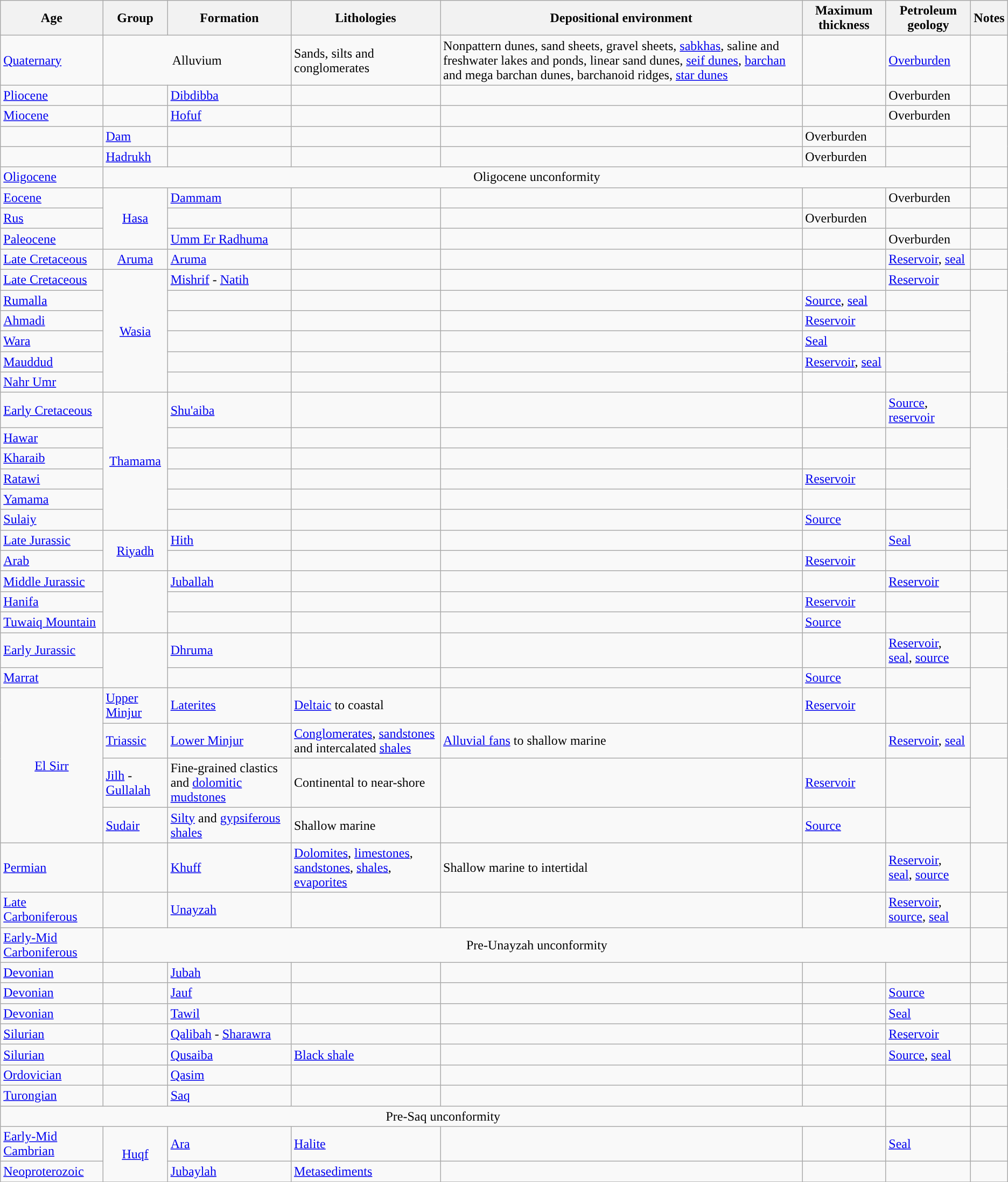<table class="wikitable sortable mw-collapsible">
<tr>
<th>Age</th>
<th>Group</th>
<th>Formation</th>
<th>Lithologies</th>
<th>Depositional environment</th>
<th>Maximum thickness</th>
<th>Petroleum geology</th>
<th class=unsortable>Notes</th>
</tr>
<tr>
<td style="background-color: "><a href='#'>Quaternary</a></td>
<td colspan=2 align=center>Alluvium</td>
<td>Sands, silts and conglomerates</td>
<td>Nonpattern dunes, sand sheets, gravel sheets, <a href='#'>sabkhas</a>, saline and freshwater lakes and ponds, linear sand dunes, <a href='#'>seif dunes</a>, <a href='#'>barchan</a> and mega barchan dunes, barchanoid ridges, <a href='#'>star dunes</a></td>
<td></td>
<td><a href='#'>Overburden</a></td>
<td></td>
</tr>
<tr>
<td style="background-color: "><a href='#'>Pliocene</a></td>
<td align=center></td>
<td><a href='#'>Dibdibba</a></td>
<td></td>
<td></td>
<td></td>
<td>Overburden</td>
<td></td>
</tr>
<tr>
<td style="background-color: "><a href='#'>Miocene</a></td>
<td align=center></td>
<td><a href='#'>Hofuf</a></td>
<td></td>
<td></td>
<td></td>
<td>Overburden</td>
<td></td>
</tr>
<tr>
<td align=center></td>
<td><a href='#'>Dam</a></td>
<td></td>
<td></td>
<td></td>
<td>Overburden</td>
<td></td>
</tr>
<tr>
<td align=center></td>
<td><a href='#'>Hadrukh</a></td>
<td></td>
<td></td>
<td></td>
<td>Overburden</td>
<td></td>
</tr>
<tr>
<td style="background-color: "><a href='#'>Oligocene</a></td>
<td align=center colspan=6>Oligocene unconformity</td>
<td></td>
</tr>
<tr>
<td style="background-color: "><a href='#'>Eocene</a></td>
<td align=center rowspan=3><a href='#'>Hasa</a></td>
<td><a href='#'>Dammam</a></td>
<td></td>
<td></td>
<td></td>
<td>Overburden</td>
<td></td>
</tr>
<tr>
<td><a href='#'>Rus</a></td>
<td></td>
<td></td>
<td></td>
<td>Overburden</td>
<td></td>
</tr>
<tr>
<td style="background-color: "><a href='#'>Paleocene</a></td>
<td><a href='#'>Umm Er Radhuma</a></td>
<td></td>
<td></td>
<td></td>
<td>Overburden</td>
<td></td>
</tr>
<tr>
<td style="background-color: "><a href='#'>Late Cretaceous</a></td>
<td align=center><a href='#'>Aruma</a></td>
<td><a href='#'>Aruma</a></td>
<td></td>
<td></td>
<td></td>
<td><a href='#'>Reservoir</a>, <a href='#'>seal</a></td>
<td></td>
</tr>
<tr>
<td style="background-color: "><a href='#'>Late Cretaceous</a></td>
<td align=center rowspan=6><a href='#'>Wasia</a></td>
<td><a href='#'>Mishrif</a> - <a href='#'>Natih</a></td>
<td></td>
<td></td>
<td></td>
<td><a href='#'>Reservoir</a></td>
<td></td>
</tr>
<tr>
<td><a href='#'>Rumalla</a></td>
<td></td>
<td></td>
<td></td>
<td><a href='#'>Source</a>, <a href='#'>seal</a></td>
<td></td>
</tr>
<tr>
<td><a href='#'>Ahmadi</a></td>
<td></td>
<td></td>
<td></td>
<td><a href='#'>Reservoir</a></td>
<td></td>
</tr>
<tr>
<td><a href='#'>Wara</a></td>
<td></td>
<td></td>
<td></td>
<td><a href='#'>Seal</a></td>
<td></td>
</tr>
<tr>
<td><a href='#'>Mauddud</a></td>
<td></td>
<td></td>
<td></td>
<td><a href='#'>Reservoir</a>, <a href='#'>seal</a></td>
<td></td>
</tr>
<tr>
<td><a href='#'>Nahr Umr</a></td>
<td></td>
<td></td>
<td></td>
<td></td>
<td></td>
</tr>
<tr>
<td style="background-color: "><a href='#'>Early Cretaceous</a></td>
<td align=center rowspan=6><a href='#'>Thamama</a></td>
<td><a href='#'>Shu'aiba</a></td>
<td></td>
<td></td>
<td></td>
<td><a href='#'>Source</a>, <a href='#'>reservoir</a></td>
<td></td>
</tr>
<tr>
<td><a href='#'>Hawar</a></td>
<td></td>
<td></td>
<td></td>
<td></td>
<td></td>
</tr>
<tr>
<td><a href='#'>Kharaib</a></td>
<td></td>
<td></td>
<td></td>
<td></td>
<td></td>
</tr>
<tr>
<td><a href='#'>Ratawi</a></td>
<td></td>
<td></td>
<td></td>
<td><a href='#'>Reservoir</a></td>
<td></td>
</tr>
<tr>
<td><a href='#'>Yamama</a></td>
<td></td>
<td></td>
<td></td>
<td></td>
<td></td>
</tr>
<tr>
<td><a href='#'>Sulaiy</a></td>
<td></td>
<td></td>
<td></td>
<td><a href='#'>Source</a></td>
<td></td>
</tr>
<tr>
<td style="background-color: "><a href='#'>Late Jurassic</a></td>
<td align=center rowspan=2><a href='#'>Riyadh</a></td>
<td><a href='#'>Hith</a></td>
<td></td>
<td></td>
<td></td>
<td><a href='#'>Seal</a></td>
<td></td>
</tr>
<tr>
<td><a href='#'>Arab</a></td>
<td></td>
<td></td>
<td></td>
<td><a href='#'>Reservoir</a></td>
<td></td>
</tr>
<tr>
<td style="background-color: "><a href='#'>Middle Jurassic</a></td>
<td align=center rowspan=3></td>
<td><a href='#'>Juballah</a></td>
<td></td>
<td></td>
<td></td>
<td><a href='#'>Reservoir</a></td>
<td></td>
</tr>
<tr>
<td><a href='#'>Hanifa</a></td>
<td></td>
<td></td>
<td></td>
<td><a href='#'>Reservoir</a></td>
<td></td>
</tr>
<tr>
<td><a href='#'>Tuwaiq Mountain</a></td>
<td></td>
<td></td>
<td></td>
<td><a href='#'>Source</a></td>
<td></td>
</tr>
<tr>
<td style="background-color: "><a href='#'>Early Jurassic</a></td>
<td align=center rowspan=2></td>
<td><a href='#'>Dhruma</a></td>
<td></td>
<td></td>
<td></td>
<td><a href='#'>Reservoir</a>, <a href='#'>seal</a>, <a href='#'>source</a></td>
<td></td>
</tr>
<tr>
<td><a href='#'>Marrat</a></td>
<td></td>
<td></td>
<td></td>
<td><a href='#'>Source</a></td>
<td></td>
</tr>
<tr>
<td align=center rowspan=4><a href='#'>El Sirr</a></td>
<td><a href='#'>Upper Minjur</a></td>
<td><a href='#'>Laterites</a></td>
<td><a href='#'>Deltaic</a> to coastal</td>
<td></td>
<td><a href='#'>Reservoir</a></td>
<td></td>
</tr>
<tr>
<td style="background-color: "><a href='#'>Triassic</a></td>
<td><a href='#'>Lower Minjur</a></td>
<td><a href='#'>Conglomerates</a>, <a href='#'>sandstones</a> and intercalated <a href='#'>shales</a></td>
<td><a href='#'>Alluvial fans</a> to shallow marine</td>
<td></td>
<td><a href='#'>Reservoir</a>, <a href='#'>seal</a></td>
<td></td>
</tr>
<tr>
<td><a href='#'>Jilh</a> - <a href='#'>Gullalah</a></td>
<td>Fine-grained clastics and <a href='#'>dolomitic</a> <a href='#'>mudstones</a></td>
<td>Continental to near-shore</td>
<td></td>
<td><a href='#'>Reservoir</a></td>
<td></td>
</tr>
<tr>
<td><a href='#'>Sudair</a></td>
<td><a href='#'>Silty</a> and <a href='#'>gypsiferous</a> <a href='#'>shales</a></td>
<td>Shallow marine</td>
<td></td>
<td><a href='#'>Source</a></td>
<td></td>
</tr>
<tr>
<td style="background-color: "><a href='#'>Permian</a></td>
<td align=center></td>
<td><a href='#'>Khuff</a></td>
<td><a href='#'>Dolomites</a>, <a href='#'>limestones</a>, <a href='#'>sandstones</a>, <a href='#'>shales</a>, <a href='#'>evaporites</a></td>
<td>Shallow marine to intertidal</td>
<td></td>
<td><a href='#'>Reservoir</a>, <a href='#'>seal</a>, <a href='#'>source</a></td>
<td></td>
</tr>
<tr>
<td style="background-color: "><a href='#'>Late Carboniferous</a></td>
<td align=center></td>
<td><a href='#'>Unayzah</a></td>
<td></td>
<td></td>
<td></td>
<td><a href='#'>Reservoir</a>, <a href='#'>source</a>, <a href='#'>seal</a></td>
<td></td>
</tr>
<tr>
<td style="background-color: "><a href='#'>Early-Mid Carboniferous</a></td>
<td align=center colspan=6>Pre-Unayzah unconformity</td>
<td></td>
</tr>
<tr>
<td style="background-color: "><a href='#'>Devonian</a></td>
<td align=center></td>
<td><a href='#'>Jubah</a></td>
<td></td>
<td></td>
<td></td>
<td></td>
<td></td>
</tr>
<tr>
<td style="background-color: "><a href='#'>Devonian</a></td>
<td align=center></td>
<td><a href='#'>Jauf</a></td>
<td></td>
<td></td>
<td></td>
<td><a href='#'>Source</a></td>
<td></td>
</tr>
<tr>
<td style="background-color: "><a href='#'>Devonian</a></td>
<td align=center></td>
<td><a href='#'>Tawil</a></td>
<td></td>
<td></td>
<td></td>
<td><a href='#'>Seal</a></td>
<td></td>
</tr>
<tr>
<td style="background-color: "><a href='#'>Silurian</a></td>
<td align=center></td>
<td><a href='#'>Qalibah</a> - <a href='#'>Sharawra</a></td>
<td></td>
<td></td>
<td></td>
<td><a href='#'>Reservoir</a></td>
<td></td>
</tr>
<tr>
<td style="background-color: "><a href='#'>Silurian</a></td>
<td align=center></td>
<td><a href='#'>Qusaiba</a></td>
<td><a href='#'>Black shale</a></td>
<td></td>
<td></td>
<td><a href='#'>Source</a>, <a href='#'>seal</a></td>
<td></td>
</tr>
<tr>
<td style="background-color: "><a href='#'>Ordovician</a></td>
<td align=center></td>
<td><a href='#'>Qasim</a></td>
<td></td>
<td></td>
<td></td>
<td></td>
<td></td>
</tr>
<tr>
<td style="background-color: "><a href='#'>Turongian</a></td>
<td align=center></td>
<td><a href='#'>Saq</a></td>
<td></td>
<td></td>
<td></td>
<td></td>
<td></td>
</tr>
<tr>
<td align=center colspan=6>Pre-Saq unconformity</td>
<td></td>
</tr>
<tr>
<td style="background-color: "><a href='#'>Early-Mid Cambrian</a></td>
<td rowspan=2 align=center><a href='#'>Huqf</a></td>
<td><a href='#'>Ara</a></td>
<td><a href='#'>Halite</a></td>
<td></td>
<td></td>
<td><a href='#'>Seal</a></td>
<td></td>
</tr>
<tr>
<td style="background-color: "><a href='#'>Neoproterozoic</a></td>
<td><a href='#'>Jubaylah</a></td>
<td><a href='#'>Metasediments</a></td>
<td></td>
<td></td>
<td></td>
<td></td>
</tr>
<tr>
</tr>
</table>
